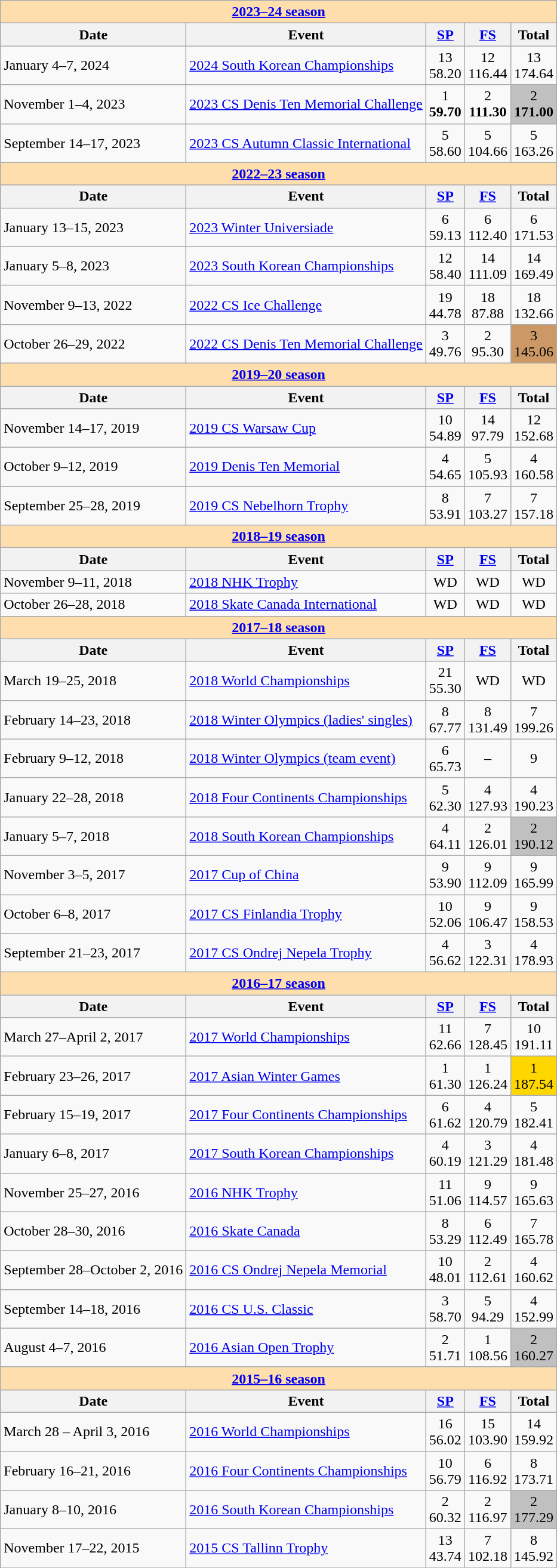<table class="wikitable">
<tr>
<td style="background-color: #ffdead;" colspan=5 align=center><strong><a href='#'>2023–24 season</a></strong></td>
</tr>
<tr>
<th>Date</th>
<th>Event</th>
<th><a href='#'>SP</a></th>
<th><a href='#'>FS</a></th>
<th>Total</th>
</tr>
<tr>
<td>January 4–7, 2024</td>
<td><a href='#'>2024 South Korean Championships</a></td>
<td align=center>13 <br> 58.20</td>
<td align=center>12 <br> 116.44</td>
<td align=center>13 <br> 174.64</td>
</tr>
<tr>
<td>November 1–4, 2023</td>
<td><a href='#'>2023 CS Denis Ten Memorial Challenge</a></td>
<td align=center>1 <br> <strong>59.70</strong></td>
<td align=center>2 <br> <strong>111.30</strong></td>
<td align=center bgcolor=silver>2 <br> <strong>171.00</strong></td>
</tr>
<tr>
<td>September 14–17, 2023</td>
<td><a href='#'>2023 CS Autumn Classic International</a></td>
<td align=center>5 <br> 58.60</td>
<td align=center>5 <br> 104.66</td>
<td align=center>5 <br> 163.26</td>
</tr>
<tr>
<td style="background-color: #ffdead;" colspan=5 align=center><strong><a href='#'>2022–23 season</a></strong></td>
</tr>
<tr>
<th>Date</th>
<th>Event</th>
<th><a href='#'>SP</a></th>
<th><a href='#'>FS</a></th>
<th>Total</th>
</tr>
<tr>
<td>January 13–15, 2023</td>
<td><a href='#'>2023 Winter Universiade</a></td>
<td align=center>6 <br> 59.13</td>
<td align=center>6 <br> 112.40</td>
<td align=center>6 <br> 171.53</td>
</tr>
<tr>
<td>January 5–8, 2023</td>
<td><a href='#'>2023 South Korean Championships</a></td>
<td align=center>12 <br> 58.40</td>
<td align=center>14 <br> 111.09</td>
<td align=center>14 <br> 169.49</td>
</tr>
<tr>
<td>November 9–13, 2022</td>
<td><a href='#'>2022 CS Ice Challenge</a></td>
<td align=center>19 <br> 44.78</td>
<td align=center>18 <br> 87.88</td>
<td align=center>18 <br> 132.66</td>
</tr>
<tr>
<td>October 26–29, 2022</td>
<td><a href='#'>2022 CS Denis Ten Memorial Challenge</a></td>
<td align=center>3 <br> 49.76</td>
<td align=center>2 <br> 95.30</td>
<td align=center bgcolor=cc9966>3 <br> 145.06</td>
</tr>
<tr>
<td style="background-color: #ffdead;" colspan=5 align=center><strong><a href='#'>2019–20 season</a></strong></td>
</tr>
<tr>
<th>Date</th>
<th>Event</th>
<th><a href='#'>SP</a></th>
<th><a href='#'>FS</a></th>
<th>Total</th>
</tr>
<tr>
<td>November 14–17, 2019</td>
<td><a href='#'>2019 CS Warsaw Cup</a></td>
<td align=center>10 <br> 54.89</td>
<td align=center>14 <br> 97.79</td>
<td align=center>12 <br> 152.68</td>
</tr>
<tr>
<td>October 9–12, 2019</td>
<td><a href='#'>2019 Denis Ten Memorial</a></td>
<td align=center>4 <br> 54.65</td>
<td align=center>5 <br> 105.93</td>
<td align=center>4 <br> 160.58</td>
</tr>
<tr>
<td>September 25–28, 2019</td>
<td><a href='#'>2019 CS Nebelhorn Trophy</a></td>
<td align=center>8 <br> 53.91</td>
<td align=center>7 <br> 103.27</td>
<td align=center>7 <br> 157.18</td>
</tr>
<tr>
<td style="background-color: #ffdead;" colspan=5 align=center><strong><a href='#'>2018–19 season</a></strong></td>
</tr>
<tr>
<th>Date</th>
<th>Event</th>
<th><a href='#'>SP</a></th>
<th><a href='#'>FS</a></th>
<th>Total</th>
</tr>
<tr>
<td>November 9–11, 2018</td>
<td><a href='#'>2018 NHK Trophy</a></td>
<td align=center>WD</td>
<td align=center>WD</td>
<td align=center>WD</td>
</tr>
<tr>
<td>October 26–28, 2018</td>
<td><a href='#'>2018 Skate Canada International</a></td>
<td align=center>WD</td>
<td align=center>WD</td>
<td align=center>WD</td>
</tr>
<tr>
<td style="background-color: #ffdead;" colspan=5 align=center><strong><a href='#'>2017–18 season</a></strong></td>
</tr>
<tr>
<th>Date</th>
<th>Event</th>
<th><a href='#'>SP</a></th>
<th><a href='#'>FS</a></th>
<th>Total</th>
</tr>
<tr>
<td>March 19–25, 2018</td>
<td><a href='#'>2018 World Championships</a></td>
<td align=center>21 <br> 55.30</td>
<td align=center>WD <br></td>
<td align=center>WD <br></td>
</tr>
<tr>
<td>February 14–23, 2018</td>
<td><a href='#'>2018 Winter Olympics (ladies' singles)</a></td>
<td align=center>8 <br> 67.77</td>
<td align=center>8 <br> 131.49</td>
<td align=center>7 <br> 199.26</td>
</tr>
<tr>
<td>February 9–12, 2018</td>
<td><a href='#'>2018 Winter Olympics (team event)</a></td>
<td align=center>6 <br> 65.73</td>
<td align=center>–</td>
<td align=center>9</td>
</tr>
<tr>
<td>January 22–28, 2018</td>
<td><a href='#'>2018 Four Continents Championships</a></td>
<td align=center>5 <br> 62.30</td>
<td align=center>4 <br> 127.93</td>
<td align=center>4 <br> 190.23</td>
</tr>
<tr>
<td>January 5–7, 2018</td>
<td><a href='#'>2018 South Korean Championships</a></td>
<td align=center>4 <br> 64.11</td>
<td align=center>2 <br> 126.01</td>
<td align=center bgcolor=silver>2 <br> 190.12</td>
</tr>
<tr>
<td>November 3–5, 2017</td>
<td><a href='#'>2017 Cup of China</a></td>
<td align=center>9 <br> 53.90</td>
<td align=center>9 <br> 112.09</td>
<td align=center>9 <br> 165.99</td>
</tr>
<tr>
<td>October 6–8, 2017</td>
<td><a href='#'>2017 CS Finlandia Trophy</a></td>
<td align=center>10 <br> 52.06</td>
<td align=center>9 <br> 106.47</td>
<td align=center>9 <br> 158.53</td>
</tr>
<tr>
<td>September 21–23, 2017</td>
<td><a href='#'>2017 CS Ondrej Nepela Trophy</a></td>
<td align=center>4 <br> 56.62</td>
<td align=center>3 <br> 122.31</td>
<td align=center>4 <br> 178.93</td>
</tr>
<tr>
<td style="background-color: #ffdead;" colspan=5 align=center><strong><a href='#'>2016–17 season</a></strong></td>
</tr>
<tr>
<th>Date</th>
<th>Event</th>
<th><a href='#'>SP</a></th>
<th><a href='#'>FS</a></th>
<th>Total</th>
</tr>
<tr>
<td>March 27–April 2, 2017</td>
<td><a href='#'>2017 World Championships</a></td>
<td align=center>11 <br> 62.66</td>
<td align=center>7 <br> 128.45</td>
<td align=center>10 <br> 191.11</td>
</tr>
<tr>
<td>February 23–26, 2017</td>
<td><a href='#'>2017 Asian Winter Games</a></td>
<td align=center>1 <br> 61.30</td>
<td align=center>1 <br> 126.24</td>
<td align=center bgcolor=gold>1 <br> 187.54</td>
</tr>
<tr>
</tr>
<tr>
<td>February 15–19, 2017</td>
<td><a href='#'>2017 Four Continents Championships</a></td>
<td align=center>6 <br> 61.62</td>
<td align=center>4 <br> 120.79</td>
<td align=center>5 <br> 182.41</td>
</tr>
<tr>
<td>January 6–8, 2017</td>
<td><a href='#'>2017 South Korean Championships</a></td>
<td align=center>4 <br> 60.19</td>
<td align=center>3 <br> 121.29</td>
<td align=center>4 <br> 181.48</td>
</tr>
<tr>
<td>November 25–27, 2016</td>
<td><a href='#'>2016 NHK Trophy</a></td>
<td align=center>11 <br> 51.06</td>
<td align=center>9 <br> 114.57</td>
<td align=center>9 <br> 165.63</td>
</tr>
<tr>
<td>October 28–30, 2016</td>
<td><a href='#'>2016 Skate Canada</a></td>
<td align=center>8 <br> 53.29</td>
<td align=center>6 <br> 112.49</td>
<td align=center>7 <br> 165.78</td>
</tr>
<tr>
<td>September 28–October 2, 2016</td>
<td><a href='#'>2016 CS Ondrej Nepela Memorial</a></td>
<td align=center>10 <br> 48.01</td>
<td align=center>2 <br> 112.61</td>
<td align=center>4 <br> 160.62</td>
</tr>
<tr>
<td>September 14–18, 2016</td>
<td><a href='#'>2016 CS U.S. Classic</a></td>
<td align=center>3 <br> 58.70</td>
<td align=center>5 <br> 94.29</td>
<td align=center>4 <br> 152.99</td>
</tr>
<tr>
<td>August 4–7, 2016</td>
<td><a href='#'>2016 Asian Open Trophy</a></td>
<td align=center>2 <br> 51.71</td>
<td align=center>1 <br> 108.56</td>
<td align=center bgcolor=silver>2 <br> 160.27</td>
</tr>
<tr>
<td style="background-color: #ffdead; " colspan=6 align=center><strong><a href='#'>2015–16 season</a></strong></td>
</tr>
<tr>
<th>Date</th>
<th>Event</th>
<th><a href='#'>SP</a></th>
<th><a href='#'>FS</a></th>
<th>Total</th>
</tr>
<tr>
<td>March 28 – April 3, 2016</td>
<td><a href='#'>2016 World Championships</a></td>
<td align=center>16 <br> 56.02</td>
<td align=center>15 <br> 103.90</td>
<td align=center>14 <br> 159.92</td>
</tr>
<tr>
<td>February 16–21, 2016</td>
<td><a href='#'>2016 Four Continents Championships</a></td>
<td align=center>10 <br> 56.79</td>
<td align=center>6 <br> 116.92</td>
<td align=center>8 <br> 173.71</td>
</tr>
<tr>
<td>January 8–10, 2016</td>
<td><a href='#'>2016 South Korean Championships</a></td>
<td align=center>2 <br> 60.32</td>
<td align=center>2 <br> 116.97</td>
<td align=center bgcolor=silver>2 <br> 177.29</td>
</tr>
<tr>
<td>November 17–22, 2015</td>
<td><a href='#'>2015 CS Tallinn Trophy</a></td>
<td align=center>13 <br> 43.74</td>
<td align=center>7 <br> 102.18</td>
<td align=center>8 <br> 145.92</td>
</tr>
<tr>
</tr>
</table>
